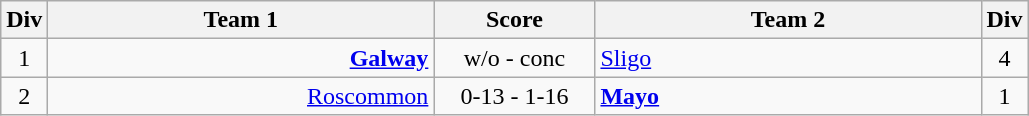<table class="wikitable sortable" style="text-align:center">
<tr>
<th>Div</th>
<th width="250">Team 1</th>
<th width="100">Score</th>
<th width="250">Team 2</th>
<th>Div</th>
</tr>
<tr>
<td>1</td>
<td style="text-align:right"><a href='#'><strong>Galway</strong></a> </td>
<td>w/o - conc</td>
<td style="text-align:left"> <a href='#'>Sligo</a></td>
<td>4</td>
</tr>
<tr>
<td>2</td>
<td style="text-align:right"><a href='#'>Roscommon</a> </td>
<td>0-13 - 1-16</td>
<td style="text-align:left"><strong> <a href='#'>Mayo</a></strong></td>
<td>1</td>
</tr>
</table>
